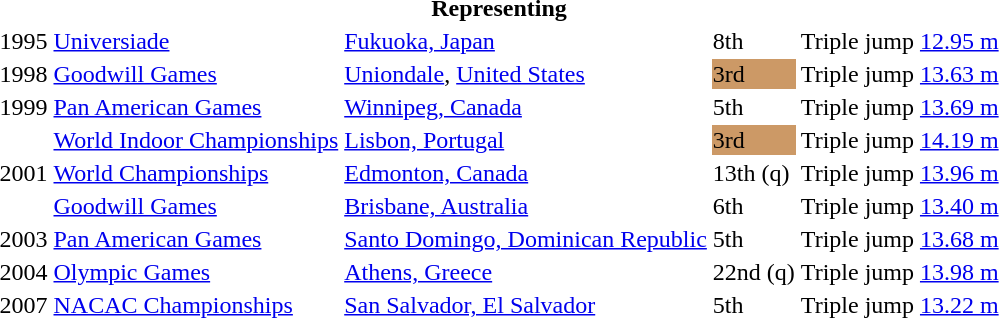<table>
<tr>
<th colspan="6">Representing </th>
</tr>
<tr>
<td>1995</td>
<td><a href='#'>Universiade</a></td>
<td><a href='#'>Fukuoka, Japan</a></td>
<td>8th</td>
<td>Triple jump</td>
<td><a href='#'>12.95 m</a></td>
</tr>
<tr>
<td>1998</td>
<td><a href='#'>Goodwill Games</a></td>
<td><a href='#'>Uniondale</a>, <a href='#'>United States</a></td>
<td bgcolor="cc9966">3rd</td>
<td>Triple jump</td>
<td><a href='#'>13.63 m</a></td>
</tr>
<tr>
<td>1999</td>
<td><a href='#'>Pan American Games</a></td>
<td><a href='#'>Winnipeg, Canada</a></td>
<td>5th</td>
<td>Triple jump</td>
<td><a href='#'>13.69 m</a></td>
</tr>
<tr>
<td rowspan=3>2001</td>
<td><a href='#'>World Indoor Championships</a></td>
<td><a href='#'>Lisbon, Portugal</a></td>
<td bgcolor="cc9966">3rd</td>
<td>Triple jump</td>
<td><a href='#'>14.19 m</a></td>
</tr>
<tr>
<td><a href='#'>World Championships</a></td>
<td><a href='#'>Edmonton, Canada</a></td>
<td>13th (q)</td>
<td>Triple jump</td>
<td><a href='#'>13.96 m</a></td>
</tr>
<tr>
<td><a href='#'>Goodwill Games</a></td>
<td><a href='#'>Brisbane, Australia</a></td>
<td>6th</td>
<td>Triple jump</td>
<td><a href='#'>13.40 m</a></td>
</tr>
<tr>
<td>2003</td>
<td><a href='#'>Pan American Games</a></td>
<td><a href='#'>Santo Domingo, Dominican Republic</a></td>
<td>5th</td>
<td>Triple jump</td>
<td><a href='#'>13.68 m</a></td>
</tr>
<tr>
<td>2004</td>
<td><a href='#'>Olympic Games</a></td>
<td><a href='#'>Athens, Greece</a></td>
<td>22nd (q)</td>
<td>Triple jump</td>
<td><a href='#'>13.98 m</a></td>
</tr>
<tr>
<td>2007</td>
<td><a href='#'>NACAC Championships</a></td>
<td><a href='#'>San Salvador, El Salvador</a></td>
<td>5th</td>
<td>Triple jump</td>
<td><a href='#'>13.22 m</a></td>
</tr>
</table>
